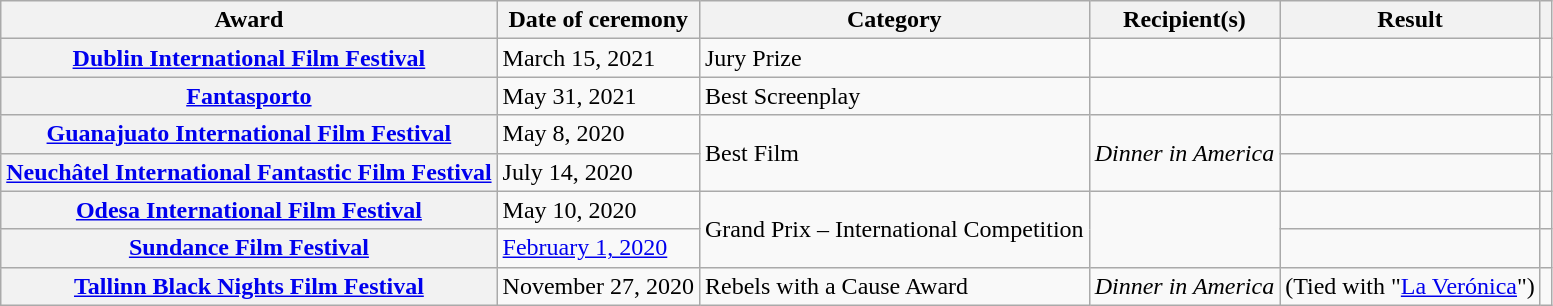<table class="wikitable plainrowheaders sortable">
<tr>
<th scope="col">Award</th>
<th scope="col">Date of ceremony</th>
<th scope="col">Category</th>
<th scope="col">Recipient(s)</th>
<th scope="col">Result</th>
<th scope="col" class="unsortable"></th>
</tr>
<tr>
<th scope="row"><a href='#'>Dublin International Film Festival</a></th>
<td>March 15, 2021</td>
<td>Jury Prize</td>
<td></td>
<td></td>
<td style="text-align:center;"></td>
</tr>
<tr>
<th scope="row"><a href='#'>Fantasporto</a></th>
<td>May 31, 2021</td>
<td>Best Screenplay</td>
<td></td>
<td></td>
<td style="text-align:center;"></td>
</tr>
<tr>
<th scope="row"><a href='#'>Guanajuato International Film Festival</a></th>
<td>May 8, 2020</td>
<td rowspan="2">Best Film</td>
<td rowspan="2"><em>Dinner in America</em></td>
<td></td>
<td style="text-align:center;"></td>
</tr>
<tr>
<th scope="row"><a href='#'>Neuchâtel International Fantastic Film Festival</a></th>
<td>July 14, 2020</td>
<td></td>
<td style="text-align:center;"></td>
</tr>
<tr>
<th scope="row"><a href='#'>Odesa International Film Festival</a></th>
<td>May 10, 2020</td>
<td rowspan="2">Grand Prix – International Competition</td>
<td rowspan="2"></td>
<td></td>
<td style="text-align:center;"></td>
</tr>
<tr>
<th scope="row"><a href='#'>Sundance Film Festival</a></th>
<td><a href='#'>February 1, 2020</a></td>
<td></td>
<td style="text-align:center;"></td>
</tr>
<tr>
<th scope="row"><a href='#'>Tallinn Black Nights Film Festival</a></th>
<td>November 27, 2020</td>
<td>Rebels with a Cause Award</td>
<td><em>Dinner in America</em></td>
<td> (Tied with "<a href='#'>La Verónica</a>")</td>
<td style="text-align:center;"></td>
</tr>
</table>
